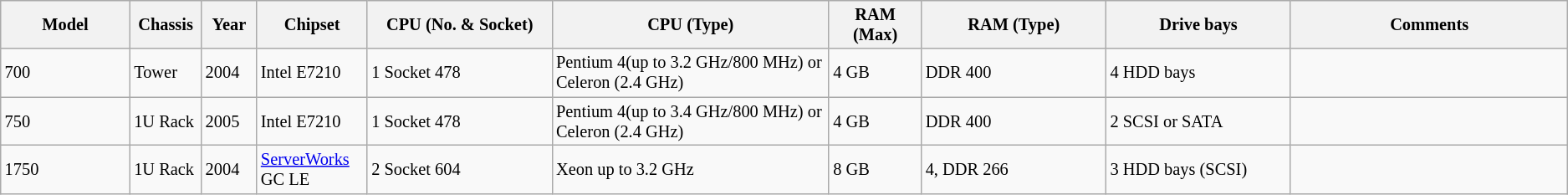<table class="wikitable collapsible collapsed" style="clear:both; font-size: 85%;">
<tr>
<th width="7%">Model</th>
<th width="3%">Chassis</th>
<th width="3%">Year</th>
<th width="5%">Chipset</th>
<th width="10%">CPU (No. & Socket)</th>
<th width="15%">CPU (Type)</th>
<th width="5%">RAM (Max)</th>
<th width="10%">RAM (Type)</th>
<th width="10%">Drive bays</th>
<th width="15%">Comments</th>
</tr>
<tr>
<td>700</td>
<td>Tower</td>
<td>2004</td>
<td>Intel E7210</td>
<td>1 Socket 478</td>
<td>Pentium 4(up to 3.2 GHz/800 MHz) or Celeron (2.4 GHz)</td>
<td>4 GB</td>
<td>DDR 400</td>
<td>4 HDD bays</td>
<td></td>
</tr>
<tr>
<td>750</td>
<td>1U Rack</td>
<td>2005</td>
<td>Intel E7210</td>
<td>1 Socket 478</td>
<td>Pentium 4(up to 3.4 GHz/800 MHz) or Celeron (2.4 GHz)</td>
<td>4 GB</td>
<td>DDR 400</td>
<td>2 SCSI or SATA</td>
<td></td>
</tr>
<tr>
<td>1750</td>
<td>1U Rack</td>
<td>2004</td>
<td><a href='#'>ServerWorks</a> GC LE</td>
<td>2 Socket 604</td>
<td>Xeon up to 3.2 GHz</td>
<td>8 GB</td>
<td>4, DDR 266</td>
<td>3 HDD bays (SCSI)</td>
<td></td>
</tr>
</table>
